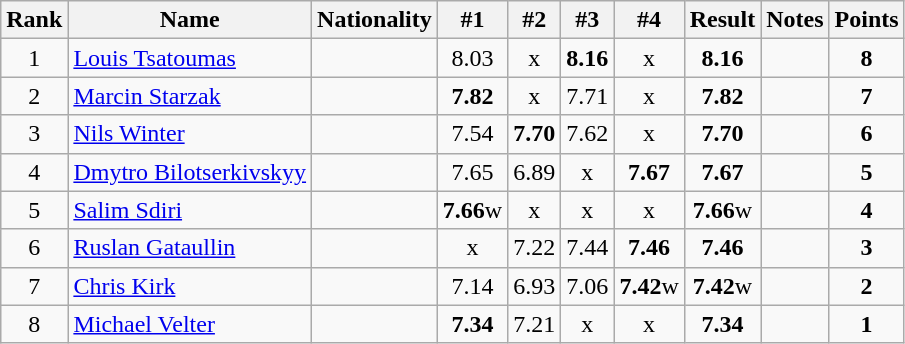<table class="wikitable sortable" style="text-align:center">
<tr>
<th>Rank</th>
<th>Name</th>
<th>Nationality</th>
<th>#1</th>
<th>#2</th>
<th>#3</th>
<th>#4</th>
<th>Result</th>
<th>Notes</th>
<th>Points</th>
</tr>
<tr>
<td>1</td>
<td align=left><a href='#'>Louis Tsatoumas</a></td>
<td align=left></td>
<td>8.03</td>
<td>x</td>
<td><strong>8.16</strong></td>
<td>x</td>
<td><strong>8.16</strong></td>
<td></td>
<td><strong>8</strong></td>
</tr>
<tr>
<td>2</td>
<td align=left><a href='#'>Marcin Starzak</a></td>
<td align=left></td>
<td><strong>7.82</strong></td>
<td>x</td>
<td>7.71</td>
<td>x</td>
<td><strong>7.82</strong></td>
<td></td>
<td><strong>7</strong></td>
</tr>
<tr>
<td>3</td>
<td align=left><a href='#'>Nils Winter</a></td>
<td align=left></td>
<td>7.54</td>
<td><strong>7.70</strong></td>
<td>7.62</td>
<td>x</td>
<td><strong>7.70</strong></td>
<td></td>
<td><strong>6</strong></td>
</tr>
<tr>
<td>4</td>
<td align=left><a href='#'>Dmytro Bilotserkivskyy</a></td>
<td align=left></td>
<td>7.65</td>
<td>6.89</td>
<td>x</td>
<td><strong>7.67</strong></td>
<td><strong>7.67</strong></td>
<td></td>
<td><strong>5</strong></td>
</tr>
<tr>
<td>5</td>
<td align=left><a href='#'>Salim Sdiri</a></td>
<td align=left></td>
<td><strong>7.66</strong>w</td>
<td>x</td>
<td>x</td>
<td>x</td>
<td><strong>7.66</strong>w</td>
<td></td>
<td><strong>4</strong></td>
</tr>
<tr>
<td>6</td>
<td align=left><a href='#'>Ruslan Gataullin</a></td>
<td align=left></td>
<td>x</td>
<td>7.22</td>
<td>7.44</td>
<td><strong>7.46</strong></td>
<td><strong>7.46</strong></td>
<td></td>
<td><strong>3</strong></td>
</tr>
<tr>
<td>7</td>
<td align=left><a href='#'>Chris Kirk</a></td>
<td align=left></td>
<td>7.14</td>
<td>6.93</td>
<td>7.06</td>
<td><strong>7.42</strong>w</td>
<td><strong>7.42</strong>w</td>
<td></td>
<td><strong>2</strong></td>
</tr>
<tr>
<td>8</td>
<td align=left><a href='#'>Michael Velter</a></td>
<td align=left></td>
<td><strong>7.34</strong></td>
<td>7.21</td>
<td>x</td>
<td>x</td>
<td><strong>7.34</strong></td>
<td></td>
<td><strong>1</strong></td>
</tr>
</table>
